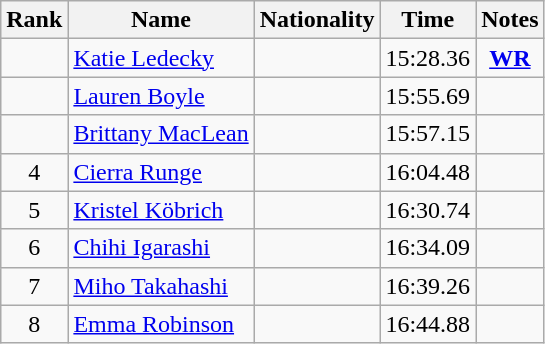<table class="wikitable sortable" style="text-align:center">
<tr>
<th>Rank</th>
<th>Name</th>
<th>Nationality</th>
<th>Time</th>
<th>Notes</th>
</tr>
<tr>
<td></td>
<td align=left><a href='#'>Katie Ledecky</a></td>
<td align=left></td>
<td>15:28.36</td>
<td><strong><a href='#'>WR</a></strong></td>
</tr>
<tr>
<td></td>
<td align=left><a href='#'>Lauren Boyle</a></td>
<td align=left></td>
<td>15:55.69</td>
<td></td>
</tr>
<tr>
<td></td>
<td align=left><a href='#'>Brittany MacLean</a></td>
<td align=left></td>
<td>15:57.15</td>
<td></td>
</tr>
<tr>
<td>4</td>
<td align=left><a href='#'>Cierra Runge</a></td>
<td align=left></td>
<td>16:04.48</td>
<td></td>
</tr>
<tr>
<td>5</td>
<td align=left><a href='#'>Kristel Köbrich</a></td>
<td align=left></td>
<td>16:30.74</td>
<td></td>
</tr>
<tr>
<td>6</td>
<td align=left><a href='#'>Chihi Igarashi</a></td>
<td align=left></td>
<td>16:34.09</td>
<td></td>
</tr>
<tr>
<td>7</td>
<td align=left><a href='#'>Miho Takahashi</a></td>
<td align=left></td>
<td>16:39.26</td>
<td></td>
</tr>
<tr>
<td>8</td>
<td align=left><a href='#'>Emma Robinson</a></td>
<td align=left></td>
<td>16:44.88</td>
<td></td>
</tr>
</table>
